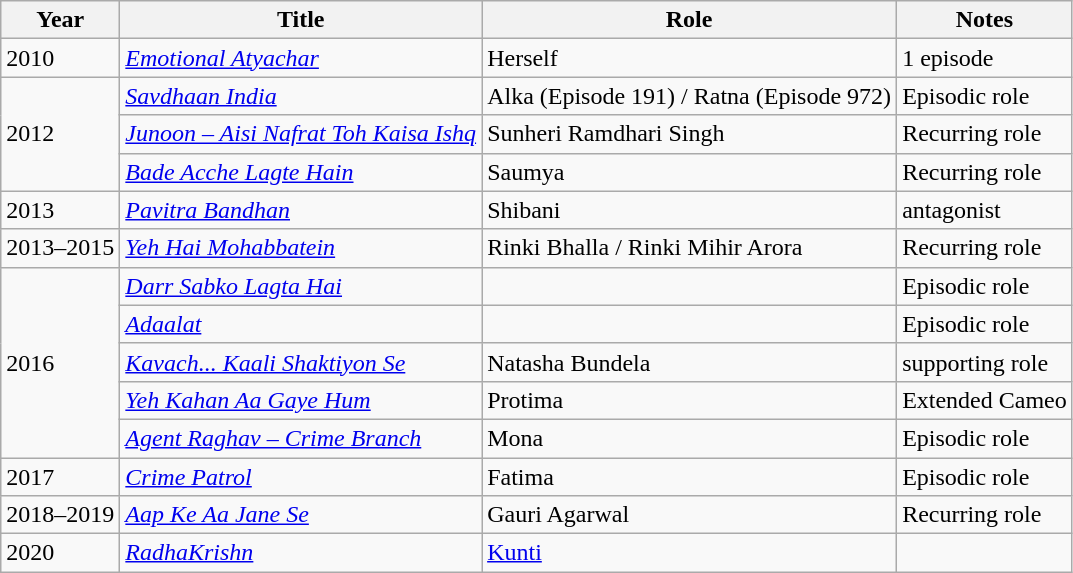<table class="wikitable">
<tr>
<th>Year</th>
<th>Title</th>
<th>Role</th>
<th class="unsortable">Notes</th>
</tr>
<tr>
<td>2010</td>
<td><em><a href='#'>Emotional Atyachar</a></em></td>
<td>Herself</td>
<td>1 episode</td>
</tr>
<tr>
<td rowspan="3">2012</td>
<td><em><a href='#'>Savdhaan India</a></em></td>
<td>Alka (Episode 191) / Ratna (Episode 972)</td>
<td>Episodic role</td>
</tr>
<tr>
<td><em><a href='#'>Junoon – Aisi Nafrat Toh Kaisa Ishq</a></em></td>
<td>Sunheri Ramdhari Singh</td>
<td>Recurring role</td>
</tr>
<tr>
<td><em><a href='#'>Bade Acche Lagte Hain</a></em></td>
<td>Saumya</td>
<td>Recurring role</td>
</tr>
<tr>
<td>2013</td>
<td><em><a href='#'>Pavitra Bandhan</a></em></td>
<td>Shibani</td>
<td>antagonist</td>
</tr>
<tr>
<td>2013–2015</td>
<td><em><a href='#'>Yeh Hai Mohabbatein</a></em></td>
<td>Rinki Bhalla / Rinki Mihir Arora</td>
<td>Recurring role</td>
</tr>
<tr>
<td rowspan="5">2016</td>
<td><em><a href='#'>Darr Sabko Lagta Hai</a></em></td>
<td></td>
<td>Episodic role</td>
</tr>
<tr>
<td><em><a href='#'>Adaalat</a></em></td>
<td></td>
<td>Episodic role</td>
</tr>
<tr>
<td><em><a href='#'>Kavach... Kaali Shaktiyon Se</a></em></td>
<td>Natasha Bundela</td>
<td>supporting role</td>
</tr>
<tr>
<td><em><a href='#'>Yeh Kahan Aa Gaye Hum</a></em></td>
<td>Protima</td>
<td>Extended Cameo</td>
</tr>
<tr>
<td><em><a href='#'>Agent Raghav – Crime Branch</a></em></td>
<td>Mona</td>
<td>Episodic role</td>
</tr>
<tr>
<td>2017</td>
<td><em><a href='#'>Crime Patrol</a></em></td>
<td>Fatima</td>
<td>Episodic role</td>
</tr>
<tr>
<td>2018–2019</td>
<td><em><a href='#'>Aap Ke Aa Jane Se</a></em></td>
<td>Gauri Agarwal</td>
<td>Recurring role</td>
</tr>
<tr>
<td>2020</td>
<td><em><a href='#'>RadhaKrishn</a></em></td>
<td><a href='#'>Kunti</a></td>
<td></td>
</tr>
</table>
